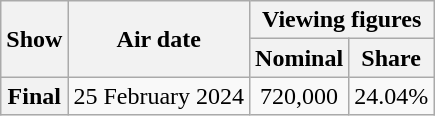<table class="wikitable plainrowheaders sortable" style="text-align:center">
<tr>
<th rowspan="2" scope="col" class="unsortable">Show</th>
<th rowspan="2" scope="col">Air date</th>
<th colspan="2" scope="col">Viewing figures</th>
</tr>
<tr>
<th>Nominal</th>
<th>Share</th>
</tr>
<tr>
<th scope="row">Final</th>
<td>25 February 2024</td>
<td>720,000</td>
<td>24.04%</td>
</tr>
</table>
